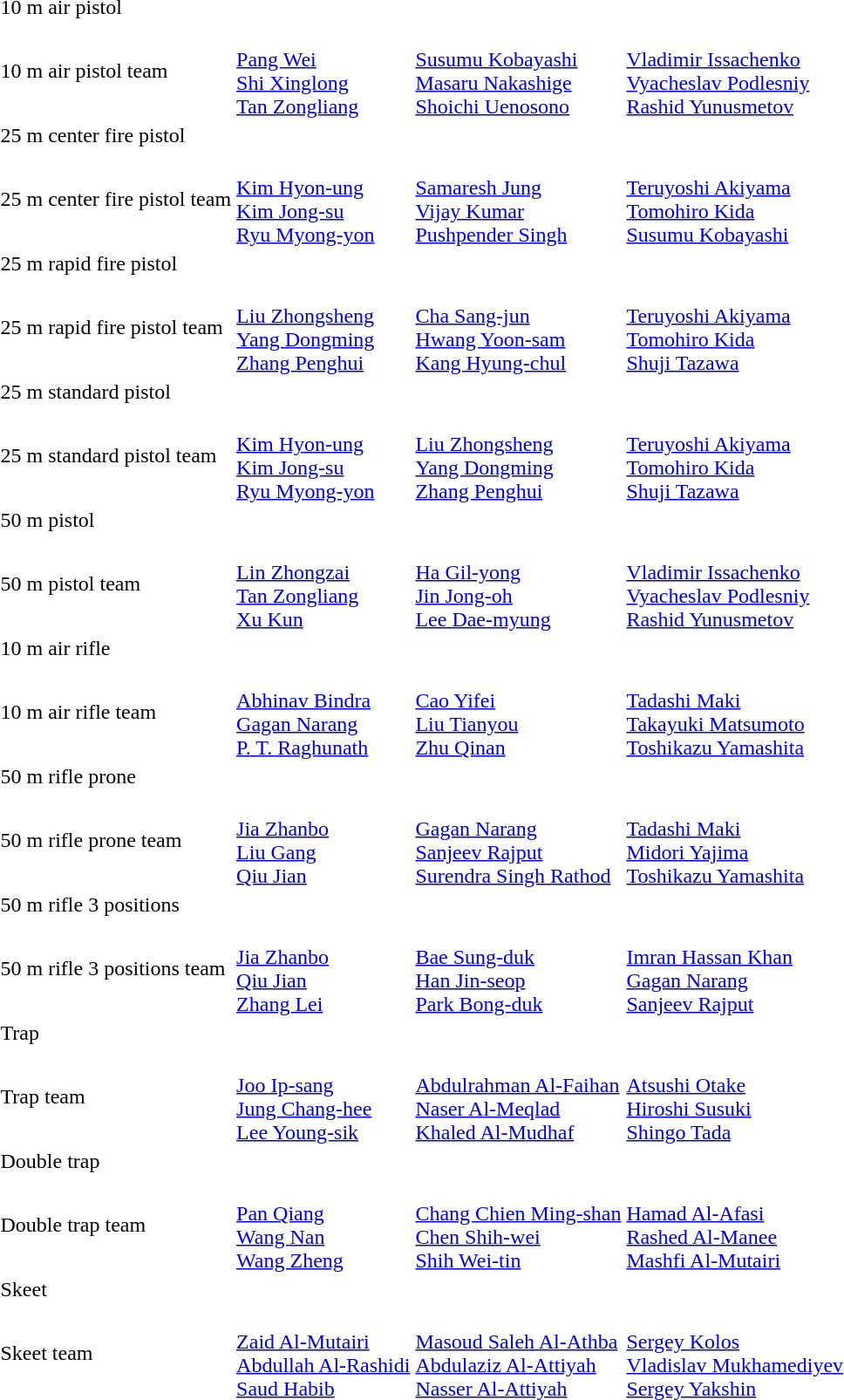<table>
<tr>
<td>10 m air pistol</td>
<td></td>
<td></td>
<td></td>
</tr>
<tr>
<td>10 m air pistol team</td>
<td><br><a href='#'>Pang Wei</a><br><a href='#'>Shi Xinglong</a><br><a href='#'>Tan Zongliang</a></td>
<td><br><a href='#'>Susumu Kobayashi</a><br><a href='#'>Masaru Nakashige</a><br><a href='#'>Shoichi Uenosono</a></td>
<td><br><a href='#'>Vladimir Issachenko</a><br><a href='#'>Vyacheslav Podlesniy</a><br><a href='#'>Rashid Yunusmetov</a></td>
</tr>
<tr>
<td>25 m center fire pistol</td>
<td></td>
<td></td>
<td></td>
</tr>
<tr>
<td>25 m center fire pistol team</td>
<td><br><a href='#'>Kim Hyon-ung</a><br><a href='#'>Kim Jong-su</a><br><a href='#'>Ryu Myong-yon</a></td>
<td><br><a href='#'>Samaresh Jung</a><br><a href='#'>Vijay Kumar</a><br><a href='#'>Pushpender Singh</a></td>
<td><br><a href='#'>Teruyoshi Akiyama</a><br><a href='#'>Tomohiro Kida</a><br><a href='#'>Susumu Kobayashi</a></td>
</tr>
<tr>
<td>25 m rapid fire pistol</td>
<td></td>
<td></td>
<td></td>
</tr>
<tr>
<td>25 m rapid fire pistol team</td>
<td><br><a href='#'>Liu Zhongsheng</a><br><a href='#'>Yang Dongming</a><br><a href='#'>Zhang Penghui</a></td>
<td><br><a href='#'>Cha Sang-jun</a><br><a href='#'>Hwang Yoon-sam</a><br><a href='#'>Kang Hyung-chul</a></td>
<td><br><a href='#'>Teruyoshi Akiyama</a><br><a href='#'>Tomohiro Kida</a><br><a href='#'>Shuji Tazawa</a></td>
</tr>
<tr>
<td>25 m standard pistol</td>
<td></td>
<td></td>
<td></td>
</tr>
<tr>
<td>25 m standard pistol team</td>
<td><br><a href='#'>Kim Hyon-ung</a><br><a href='#'>Kim Jong-su</a><br><a href='#'>Ryu Myong-yon</a></td>
<td><br><a href='#'>Liu Zhongsheng</a><br><a href='#'>Yang Dongming</a><br><a href='#'>Zhang Penghui</a></td>
<td><br><a href='#'>Teruyoshi Akiyama</a><br><a href='#'>Tomohiro Kida</a><br><a href='#'>Shuji Tazawa</a></td>
</tr>
<tr>
<td>50 m pistol</td>
<td></td>
<td></td>
<td></td>
</tr>
<tr>
<td>50 m pistol team</td>
<td><br><a href='#'>Lin Zhongzai</a><br><a href='#'>Tan Zongliang</a><br><a href='#'>Xu Kun</a></td>
<td><br><a href='#'>Ha Gil-yong</a><br><a href='#'>Jin Jong-oh</a><br><a href='#'>Lee Dae-myung</a></td>
<td><br><a href='#'>Vladimir Issachenko</a><br><a href='#'>Vyacheslav Podlesniy</a><br><a href='#'>Rashid Yunusmetov</a></td>
</tr>
<tr>
<td>10 m air rifle</td>
<td></td>
<td></td>
<td></td>
</tr>
<tr>
<td>10 m air rifle team</td>
<td><br><a href='#'>Abhinav Bindra</a><br><a href='#'>Gagan Narang</a><br><a href='#'>P. T. Raghunath</a></td>
<td><br><a href='#'>Cao Yifei</a><br><a href='#'>Liu Tianyou</a><br><a href='#'>Zhu Qinan</a></td>
<td><br><a href='#'>Tadashi Maki</a><br><a href='#'>Takayuki Matsumoto</a><br><a href='#'>Toshikazu Yamashita</a></td>
</tr>
<tr>
<td>50 m rifle prone</td>
<td></td>
<td></td>
<td></td>
</tr>
<tr>
<td>50 m rifle prone team</td>
<td><br><a href='#'>Jia Zhanbo</a><br><a href='#'>Liu Gang</a><br><a href='#'>Qiu Jian</a></td>
<td><br><a href='#'>Gagan Narang</a><br><a href='#'>Sanjeev Rajput</a><br><a href='#'>Surendra Singh Rathod</a></td>
<td><br><a href='#'>Tadashi Maki</a><br><a href='#'>Midori Yajima</a><br><a href='#'>Toshikazu Yamashita</a></td>
</tr>
<tr>
<td>50 m rifle 3 positions</td>
<td></td>
<td></td>
<td></td>
</tr>
<tr>
<td>50 m rifle 3 positions team</td>
<td><br><a href='#'>Jia Zhanbo</a><br><a href='#'>Qiu Jian</a><br><a href='#'>Zhang Lei</a></td>
<td><br><a href='#'>Bae Sung-duk</a><br><a href='#'>Han Jin-seop</a><br><a href='#'>Park Bong-duk</a></td>
<td><br><a href='#'>Imran Hassan Khan</a><br><a href='#'>Gagan Narang</a><br><a href='#'>Sanjeev Rajput</a></td>
</tr>
<tr>
<td>Trap</td>
<td></td>
<td></td>
<td></td>
</tr>
<tr>
<td>Trap team</td>
<td><br><a href='#'>Joo Ip-sang</a><br><a href='#'>Jung Chang-hee</a><br><a href='#'>Lee Young-sik</a></td>
<td><br><a href='#'>Abdulrahman Al-Faihan</a><br><a href='#'>Naser Al-Meqlad</a><br><a href='#'>Khaled Al-Mudhaf</a></td>
<td><br><a href='#'>Atsushi Otake</a><br><a href='#'>Hiroshi Susuki</a><br><a href='#'>Shingo Tada</a></td>
</tr>
<tr>
<td>Double trap</td>
<td></td>
<td></td>
<td></td>
</tr>
<tr>
<td>Double trap team</td>
<td><br><a href='#'>Pan Qiang</a><br><a href='#'>Wang Nan</a><br><a href='#'>Wang Zheng</a></td>
<td><br><a href='#'>Chang Chien Ming-shan</a><br><a href='#'>Chen Shih-wei</a><br><a href='#'>Shih Wei-tin</a></td>
<td><br><a href='#'>Hamad Al-Afasi</a><br><a href='#'>Rashed Al-Manee</a><br><a href='#'>Mashfi Al-Mutairi</a></td>
</tr>
<tr>
<td>Skeet</td>
<td></td>
<td></td>
<td></td>
</tr>
<tr>
<td>Skeet team</td>
<td><br><a href='#'>Zaid Al-Mutairi</a><br><a href='#'>Abdullah Al-Rashidi</a><br><a href='#'>Saud Habib</a></td>
<td><br><a href='#'>Masoud Saleh Al-Athba</a><br><a href='#'>Abdulaziz Al-Attiyah</a><br><a href='#'>Nasser Al-Attiyah</a></td>
<td><br><a href='#'>Sergey Kolos</a><br><a href='#'>Vladislav Mukhamediyev</a><br><a href='#'>Sergey Yakshin</a></td>
</tr>
</table>
